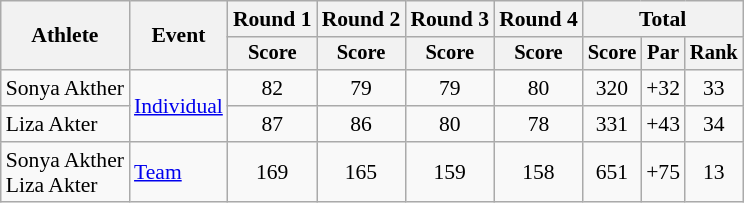<table class=wikitable style=font-size:90%;text-align:center>
<tr>
<th rowspan=2>Athlete</th>
<th rowspan=2>Event</th>
<th>Round 1</th>
<th>Round 2</th>
<th>Round 3</th>
<th>Round 4</th>
<th colspan=3>Total</th>
</tr>
<tr style="font-size:95%">
<th>Score</th>
<th>Score</th>
<th>Score</th>
<th>Score</th>
<th>Score</th>
<th>Par</th>
<th>Rank</th>
</tr>
<tr>
<td align=left>Sonya Akther</td>
<td align=left rowspan=2><a href='#'>Individual</a></td>
<td>82</td>
<td>79</td>
<td>79</td>
<td>80</td>
<td>320</td>
<td>+32</td>
<td>33</td>
</tr>
<tr>
<td align=left>Liza Akter</td>
<td>87</td>
<td>86</td>
<td>80</td>
<td>78</td>
<td>331</td>
<td>+43</td>
<td>34</td>
</tr>
<tr>
<td align=left>Sonya Akther<br>Liza Akter</td>
<td align=left><a href='#'>Team</a></td>
<td>169</td>
<td>165</td>
<td>159</td>
<td>158</td>
<td>651</td>
<td>+75</td>
<td>13</td>
</tr>
</table>
